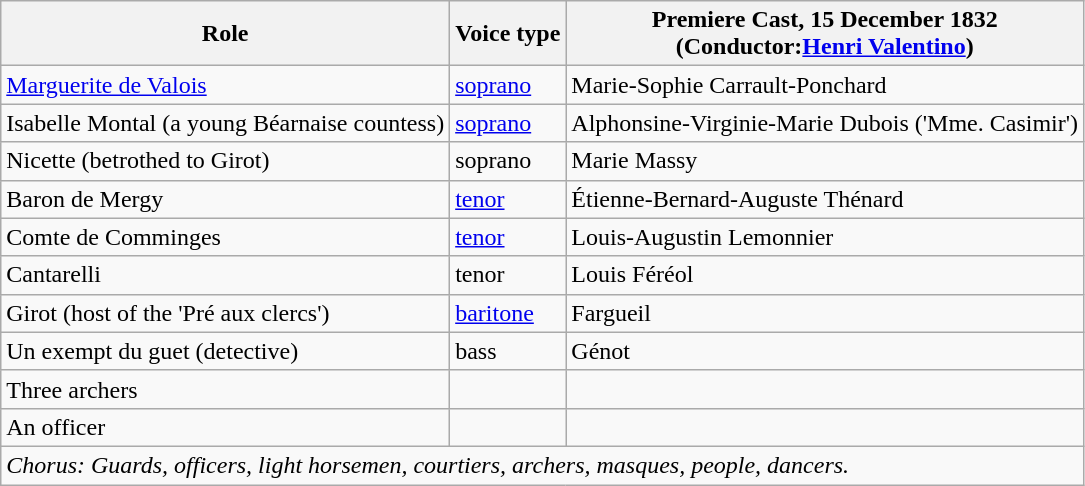<table class="wikitable">
<tr>
<th>Role</th>
<th>Voice type</th>
<th>Premiere Cast, 15 December 1832 <br>(Conductor:<a href='#'>Henri&nbsp;Valentino</a>)</th>
</tr>
<tr>
<td><a href='#'>Marguerite de Valois</a></td>
<td><a href='#'>soprano</a></td>
<td>Marie-Sophie Carrault-Ponchard</td>
</tr>
<tr>
<td>Isabelle Montal (a young Béarnaise countess)</td>
<td><a href='#'>soprano</a></td>
<td>Alphonsine-Virginie-Marie Dubois ('Mme. Casimir')</td>
</tr>
<tr>
<td>Nicette (betrothed to Girot)</td>
<td>soprano</td>
<td>Marie Massy</td>
</tr>
<tr>
<td>Baron de Mergy</td>
<td><a href='#'>tenor</a></td>
<td>Étienne-Bernard-Auguste Thénard</td>
</tr>
<tr>
<td>Comte de Comminges</td>
<td><a href='#'>tenor</a></td>
<td>Louis-Augustin Lemonnier</td>
</tr>
<tr>
<td>Cantarelli</td>
<td>tenor</td>
<td>Louis Féréol</td>
</tr>
<tr>
<td>Girot (host of the 'Pré aux clercs')</td>
<td><a href='#'>baritone</a></td>
<td>Fargueil</td>
</tr>
<tr>
<td>Un exempt du guet (detective)</td>
<td>bass</td>
<td>Génot</td>
</tr>
<tr>
<td>Three archers</td>
<td></td>
<td></td>
</tr>
<tr>
<td>An officer</td>
<td></td>
<td></td>
</tr>
<tr>
<td colspan="3"><em>Chorus: Guards, officers, light horsemen, courtiers, archers, masques, people, dancers.</em></td>
</tr>
</table>
